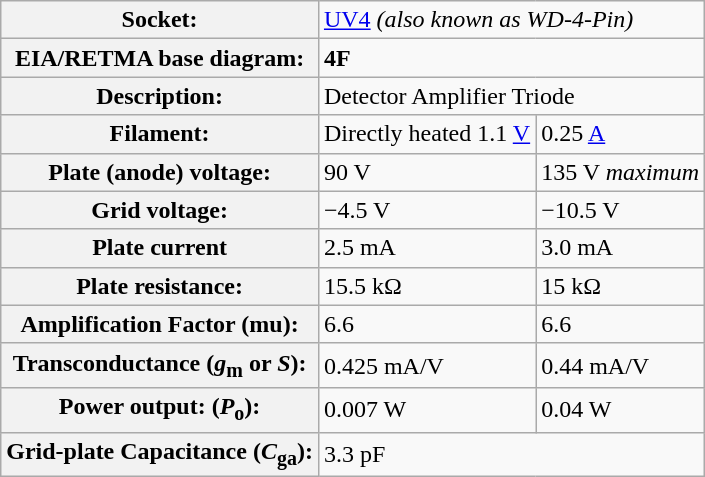<table class="wikitable">
<tr>
<th>Socket:</th>
<td colspan="2"><a href='#'>UV4</a> <em>(also known as WD-4-Pin)</em></td>
</tr>
<tr>
<th>EIA/RETMA base diagram:</th>
<td colspan="2"><strong>4F</strong></td>
</tr>
<tr>
<th>Description:</th>
<td colspan="2">Detector Amplifier Triode</td>
</tr>
<tr>
<th>Filament:</th>
<td>Directly heated 1.1 <a href='#'>V</a></td>
<td>0.25 <a href='#'>A</a></td>
</tr>
<tr>
<th>Plate (anode) voltage:</th>
<td>90 V</td>
<td>135 V <em>maximum</em></td>
</tr>
<tr>
<th>Grid voltage:</th>
<td>−4.5 V</td>
<td>−10.5 V</td>
</tr>
<tr>
<th>Plate current</th>
<td>2.5 mA</td>
<td>3.0 mA</td>
</tr>
<tr>
<th>Plate resistance:</th>
<td>15.5 kΩ</td>
<td>15 kΩ</td>
</tr>
<tr>
<th>Amplification Factor (mu):</th>
<td>6.6</td>
<td>6.6</td>
</tr>
<tr>
<th>Transconductance (<em>g</em><sub>m</sub> or <em>S</em>):</th>
<td>0.425 mA/V</td>
<td>0.44 mA/V</td>
</tr>
<tr>
<th>Power output: (<em>P</em><sub>o</sub>):</th>
<td>0.007 W</td>
<td>0.04 W</td>
</tr>
<tr>
<th>Grid-plate Capacitance (<em>C</em><sub>ga</sub>):</th>
<td colspan="2">3.3 pF</td>
</tr>
</table>
